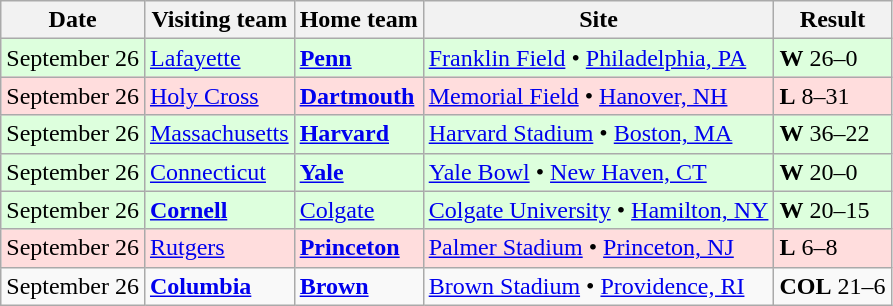<table class="wikitable">
<tr>
<th>Date</th>
<th>Visiting team</th>
<th>Home team</th>
<th>Site</th>
<th>Result</th>
</tr>
<tr style="background:#DDFFDD;">
<td>September 26</td>
<td><a href='#'>Lafayette</a></td>
<td><strong><a href='#'>Penn</a></strong></td>
<td><a href='#'>Franklin Field</a> • <a href='#'>Philadelphia, PA</a></td>
<td><strong>W</strong> 26–0</td>
</tr>
<tr style="background:#FFDDDD;">
<td>September 26</td>
<td><a href='#'>Holy Cross</a></td>
<td><strong><a href='#'>Dartmouth</a></strong></td>
<td><a href='#'>Memorial Field</a> • <a href='#'>Hanover, NH</a></td>
<td><strong>L</strong> 8–31</td>
</tr>
<tr style="background:#DDFFDD;">
<td>September 26</td>
<td><a href='#'>Massachusetts</a></td>
<td><strong><a href='#'>Harvard</a></strong></td>
<td><a href='#'>Harvard Stadium</a> • <a href='#'>Boston, MA</a></td>
<td><strong>W</strong> 36–22</td>
</tr>
<tr style="background:#DDFFDD;">
<td>September 26</td>
<td><a href='#'>Connecticut</a></td>
<td><strong><a href='#'>Yale</a></strong></td>
<td><a href='#'>Yale Bowl</a> • <a href='#'>New Haven, CT</a></td>
<td><strong>W</strong> 20–0</td>
</tr>
<tr style="background:#DDFFDD;">
<td>September 26</td>
<td><strong><a href='#'>Cornell</a></strong></td>
<td><a href='#'>Colgate</a></td>
<td><a href='#'>Colgate University</a> • <a href='#'>Hamilton, NY</a></td>
<td><strong>W</strong> 20–15</td>
</tr>
<tr style="background:#FFDDDD;">
<td>September 26</td>
<td><a href='#'>Rutgers</a></td>
<td><strong><a href='#'>Princeton</a></strong></td>
<td><a href='#'>Palmer Stadium</a> • <a href='#'>Princeton, NJ</a></td>
<td><strong>L</strong> 6–8</td>
</tr>
<tr>
<td>September 26</td>
<td><strong><a href='#'>Columbia</a></strong></td>
<td><strong><a href='#'>Brown</a></strong></td>
<td><a href='#'>Brown Stadium</a> • <a href='#'>Providence, RI</a></td>
<td><strong>COL</strong> 21–6</td>
</tr>
</table>
